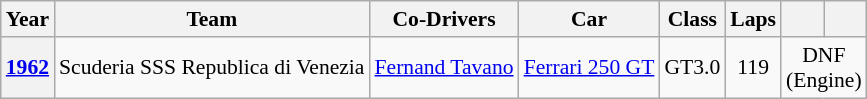<table class="wikitable" style="text-align:center; font-size:90%">
<tr>
<th>Year</th>
<th>Team</th>
<th>Co-Drivers</th>
<th>Car</th>
<th>Class</th>
<th>Laps</th>
<th></th>
<th></th>
</tr>
<tr>
<th><a href='#'>1962</a></th>
<td align=left> Scuderia SSS Republica di Venezia</td>
<td align=left> <a href='#'>Fernand Tavano</a></td>
<td align=left><a href='#'>Ferrari 250  GT</a></td>
<td>GT3.0</td>
<td>119</td>
<td colspan=2>DNF<br>(Engine)</td>
</tr>
</table>
